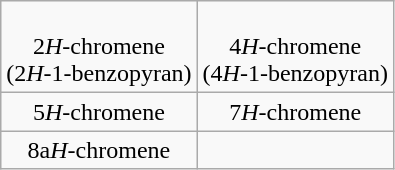<table class=wikitable style="text-align:center;">
<tr>
<td><br>2<em>H</em>-chromene<br>(2<em>H</em>-1-benzopyran)</td>
<td><br>4<em>H</em>-chromene<br>(4<em>H</em>-1-benzopyran)</td>
</tr>
<tr>
<td>5<em>H</em>-chromene</td>
<td>7<em>H</em>-chromene</td>
</tr>
<tr>
<td>8a<em>H</em>-chromene</td>
<td></td>
</tr>
</table>
